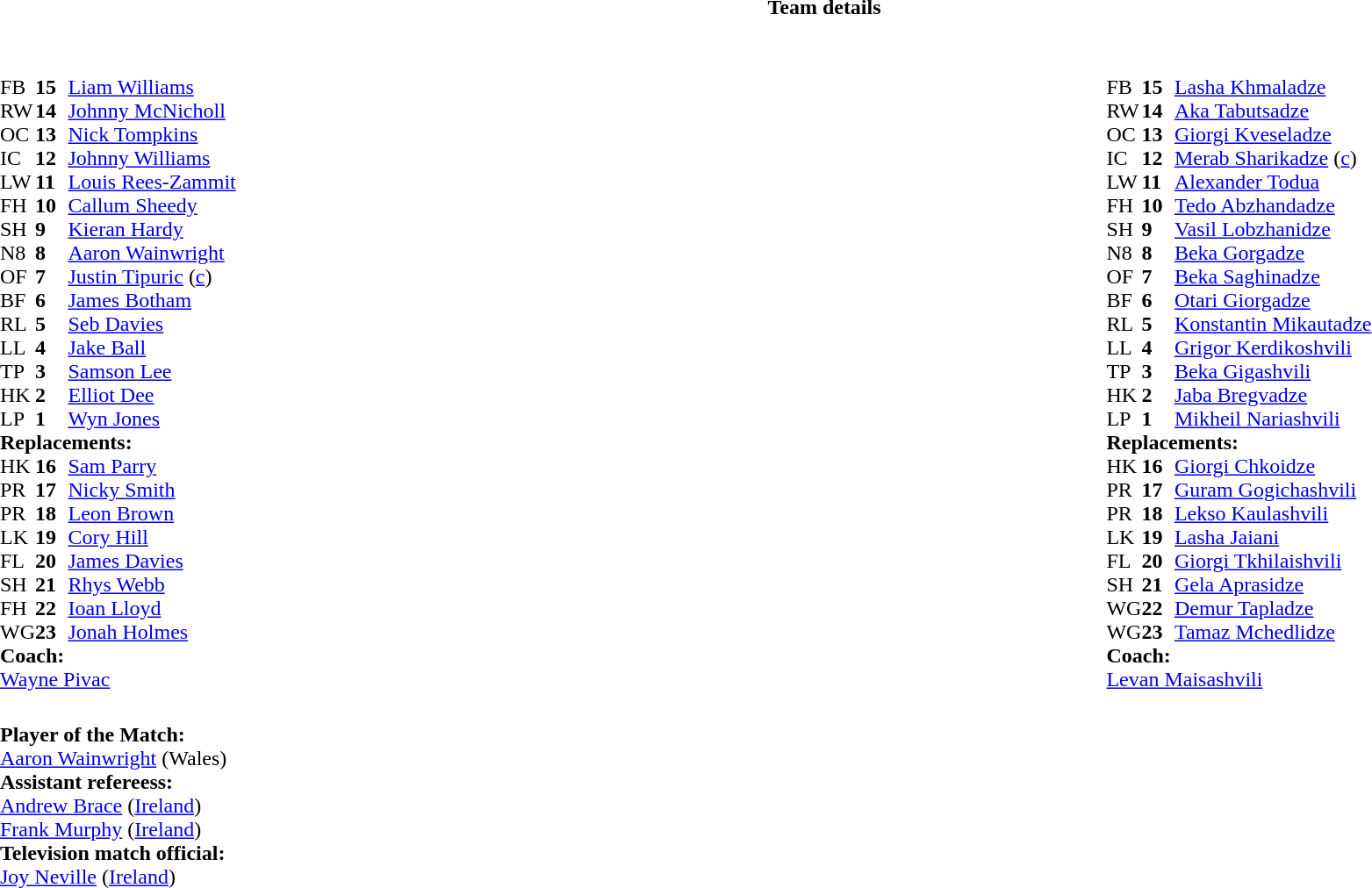<table border="0" style="width:100%" class="collapsible collapsed">
<tr>
<th>Team details</th>
</tr>
<tr>
<td><br><table style="width:100%">
<tr>
<td style="vertical-align:top;width:50%"><br><table cellspacing="0" cellpadding="0">
<tr>
<th width="25"></th>
<th width="25"></th>
</tr>
<tr>
<td>FB</td>
<td><strong>15</strong></td>
<td><a href='#'>Liam Williams</a></td>
<td></td>
<td></td>
</tr>
<tr>
<td>RW</td>
<td><strong>14</strong></td>
<td><a href='#'>Johnny McNicholl</a></td>
<td></td>
<td></td>
</tr>
<tr>
<td>OC</td>
<td><strong>13</strong></td>
<td><a href='#'>Nick Tompkins</a></td>
</tr>
<tr>
<td>IC</td>
<td><strong>12</strong></td>
<td><a href='#'>Johnny Williams</a></td>
</tr>
<tr>
<td>LW</td>
<td><strong>11</strong></td>
<td><a href='#'>Louis Rees-Zammit</a></td>
</tr>
<tr>
<td>FH</td>
<td><strong>10</strong></td>
<td><a href='#'>Callum Sheedy</a></td>
</tr>
<tr>
<td>SH</td>
<td><strong>9</strong></td>
<td><a href='#'>Kieran Hardy</a></td>
<td></td>
<td></td>
</tr>
<tr>
<td>N8</td>
<td><strong>8</strong></td>
<td><a href='#'>Aaron Wainwright</a></td>
</tr>
<tr>
<td>OF</td>
<td><strong>7</strong></td>
<td><a href='#'>Justin Tipuric</a> (<a href='#'>c</a>)</td>
<td></td>
<td></td>
</tr>
<tr>
<td>BF</td>
<td><strong>6</strong></td>
<td><a href='#'>James Botham</a></td>
</tr>
<tr>
<td>RL</td>
<td><strong>5</strong></td>
<td><a href='#'>Seb Davies</a></td>
<td></td>
<td></td>
</tr>
<tr>
<td>LL</td>
<td><strong>4</strong></td>
<td><a href='#'>Jake Ball</a></td>
</tr>
<tr>
<td>TP</td>
<td><strong>3</strong></td>
<td><a href='#'>Samson Lee</a></td>
<td></td>
<td></td>
</tr>
<tr>
<td>HK</td>
<td><strong>2</strong></td>
<td><a href='#'>Elliot Dee</a></td>
<td></td>
<td></td>
</tr>
<tr>
<td>LP</td>
<td><strong>1</strong></td>
<td><a href='#'>Wyn Jones</a></td>
<td></td>
<td></td>
</tr>
<tr>
<td colspan="3"><strong>Replacements:</strong></td>
</tr>
<tr>
<td>HK</td>
<td><strong>16</strong></td>
<td><a href='#'>Sam Parry</a></td>
<td></td>
<td></td>
</tr>
<tr>
<td>PR</td>
<td><strong>17</strong></td>
<td><a href='#'>Nicky Smith</a></td>
<td></td>
<td></td>
</tr>
<tr>
<td>PR</td>
<td><strong>18</strong></td>
<td><a href='#'>Leon Brown</a></td>
<td></td>
<td></td>
</tr>
<tr>
<td>LK</td>
<td><strong>19</strong></td>
<td><a href='#'>Cory Hill</a></td>
<td></td>
<td></td>
</tr>
<tr>
<td>FL</td>
<td><strong>20</strong></td>
<td><a href='#'>James Davies</a></td>
<td></td>
<td></td>
</tr>
<tr>
<td>SH</td>
<td><strong>21</strong></td>
<td><a href='#'>Rhys Webb</a></td>
<td></td>
<td></td>
</tr>
<tr>
<td>FH</td>
<td><strong>22</strong></td>
<td><a href='#'>Ioan Lloyd</a></td>
<td></td>
<td></td>
</tr>
<tr>
<td>WG</td>
<td><strong>23</strong></td>
<td><a href='#'>Jonah Holmes</a></td>
<td></td>
<td></td>
</tr>
<tr>
<td colspan="3"><strong>Coach:</strong></td>
</tr>
<tr>
<td colspan="3"><a href='#'>Wayne Pivac</a></td>
</tr>
</table>
</td>
<td style="vertical-align:top"></td>
<td style="vertical-align:top;width:50%"><br><table cellspacing="0" cellpadding="0" style="margin:auto">
<tr>
<th width="25"></th>
<th width="25"></th>
</tr>
<tr>
<td>FB</td>
<td><strong>15</strong></td>
<td><a href='#'>Lasha Khmaladze</a></td>
</tr>
<tr>
<td>RW</td>
<td><strong>14</strong></td>
<td><a href='#'>Aka Tabutsadze</a></td>
<td></td>
<td></td>
</tr>
<tr>
<td>OC</td>
<td><strong>13</strong></td>
<td><a href='#'>Giorgi Kveseladze</a></td>
</tr>
<tr>
<td>IC</td>
<td><strong>12</strong></td>
<td><a href='#'>Merab Sharikadze</a> (<a href='#'>c</a>)</td>
</tr>
<tr>
<td>LW</td>
<td><strong>11</strong></td>
<td><a href='#'>Alexander Todua</a></td>
<td></td>
<td></td>
</tr>
<tr>
<td>FH</td>
<td><strong>10</strong></td>
<td><a href='#'>Tedo Abzhandadze</a></td>
</tr>
<tr>
<td>SH</td>
<td><strong>9</strong></td>
<td><a href='#'>Vasil Lobzhanidze</a></td>
<td></td>
<td></td>
</tr>
<tr>
<td>N8</td>
<td><strong>8</strong></td>
<td><a href='#'>Beka Gorgadze</a></td>
</tr>
<tr>
<td>OF</td>
<td><strong>7</strong></td>
<td><a href='#'>Beka Saghinadze</a></td>
<td></td>
</tr>
<tr>
<td>BF</td>
<td><strong>6</strong></td>
<td><a href='#'>Otari Giorgadze</a></td>
<td></td>
<td></td>
</tr>
<tr>
<td>RL</td>
<td><strong>5</strong></td>
<td><a href='#'>Konstantin Mikautadze</a></td>
<td></td>
<td></td>
</tr>
<tr>
<td>LL</td>
<td><strong>4</strong></td>
<td><a href='#'>Grigor Kerdikoshvili</a></td>
</tr>
<tr>
<td>TP</td>
<td><strong>3</strong></td>
<td><a href='#'>Beka Gigashvili</a></td>
<td></td>
<td></td>
</tr>
<tr>
<td>HK</td>
<td><strong>2</strong></td>
<td><a href='#'>Jaba Bregvadze</a></td>
<td></td>
<td></td>
</tr>
<tr>
<td>LP</td>
<td><strong>1</strong></td>
<td><a href='#'>Mikheil Nariashvili</a></td>
<td></td>
<td></td>
</tr>
<tr>
<td colspan="3"><strong>Replacements:</strong></td>
</tr>
<tr>
<td>HK</td>
<td><strong>16</strong></td>
<td><a href='#'>Giorgi Chkoidze</a></td>
<td></td>
<td></td>
</tr>
<tr>
<td>PR</td>
<td><strong>17</strong></td>
<td><a href='#'>Guram Gogichashvili</a></td>
<td></td>
<td></td>
</tr>
<tr>
<td>PR</td>
<td><strong>18</strong></td>
<td><a href='#'>Lekso Kaulashvili</a></td>
<td></td>
<td></td>
</tr>
<tr>
<td>LK</td>
<td><strong>19</strong></td>
<td><a href='#'>Lasha Jaiani</a></td>
<td></td>
<td></td>
</tr>
<tr>
<td>FL</td>
<td><strong>20</strong></td>
<td><a href='#'>Giorgi Tkhilaishvili</a></td>
<td></td>
<td></td>
</tr>
<tr>
<td>SH</td>
<td><strong>21</strong></td>
<td><a href='#'>Gela Aprasidze</a></td>
<td></td>
<td></td>
</tr>
<tr>
<td>WG</td>
<td><strong>22</strong></td>
<td><a href='#'>Demur Tapladze</a></td>
<td></td>
<td></td>
</tr>
<tr>
<td>WG</td>
<td><strong>23</strong></td>
<td><a href='#'>Tamaz Mchedlidze</a></td>
<td></td>
<td></td>
</tr>
<tr>
<td colspan="3"><strong>Coach:</strong></td>
</tr>
<tr>
<td colspan="3"><a href='#'>Levan Maisashvili</a></td>
</tr>
</table>
</td>
</tr>
</table>
<table style="width:100%">
<tr>
<td><br><strong>Player of the Match:</strong>
<br><a href='#'>Aaron Wainwright</a> (Wales)<br><strong>Assistant refereess:</strong>
<br><a href='#'>Andrew Brace</a> (<a href='#'>Ireland</a>)
<br><a href='#'>Frank Murphy</a> (<a href='#'>Ireland</a>)
<br><strong>Television match official:</strong>
<br><a href='#'>Joy Neville</a> (<a href='#'>Ireland</a>)</td>
</tr>
</table>
</td>
</tr>
</table>
